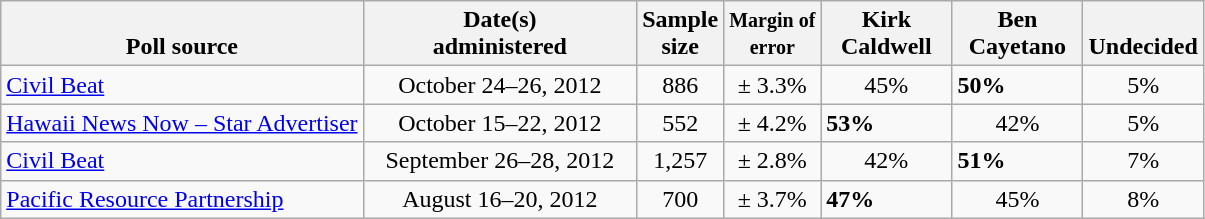<table class="wikitable">
<tr valign= bottom>
<th>Poll source</th>
<th style="width:175px;">Date(s)<br>administered</th>
<th class=small>Sample<br>size</th>
<th><small>Margin of<br>error</small></th>
<th style="width:80px;">Kirk<br>Caldwell</th>
<th style="width:80px;">Ben<br>Cayetano</th>
<th>Undecided</th>
</tr>
<tr>
<td><a href='#'>Civil Beat</a></td>
<td align=center>October 24–26, 2012</td>
<td align=center>886</td>
<td align=center>± 3.3%</td>
<td align=center>45%</td>
<td><strong>50%</strong></td>
<td align=center>5%</td>
</tr>
<tr>
<td><a href='#'>Hawaii News Now – Star Advertiser</a></td>
<td align=center>October 15–22, 2012</td>
<td align=center>552</td>
<td align=center>± 4.2%</td>
<td><strong>53%</strong></td>
<td align=center>42%</td>
<td align=center>5%</td>
</tr>
<tr>
<td><a href='#'>Civil Beat</a></td>
<td align=center>September 26–28, 2012</td>
<td align=center>1,257</td>
<td align=center>± 2.8%</td>
<td align=center>42%</td>
<td><strong>51%</strong></td>
<td align=center>7%</td>
</tr>
<tr>
<td><a href='#'>Pacific Resource Partnership</a></td>
<td align=center>August 16–20, 2012</td>
<td align=center>700</td>
<td align=center>± 3.7%</td>
<td><strong>47%</strong></td>
<td align=center>45%</td>
<td align=center>8%</td>
</tr>
</table>
